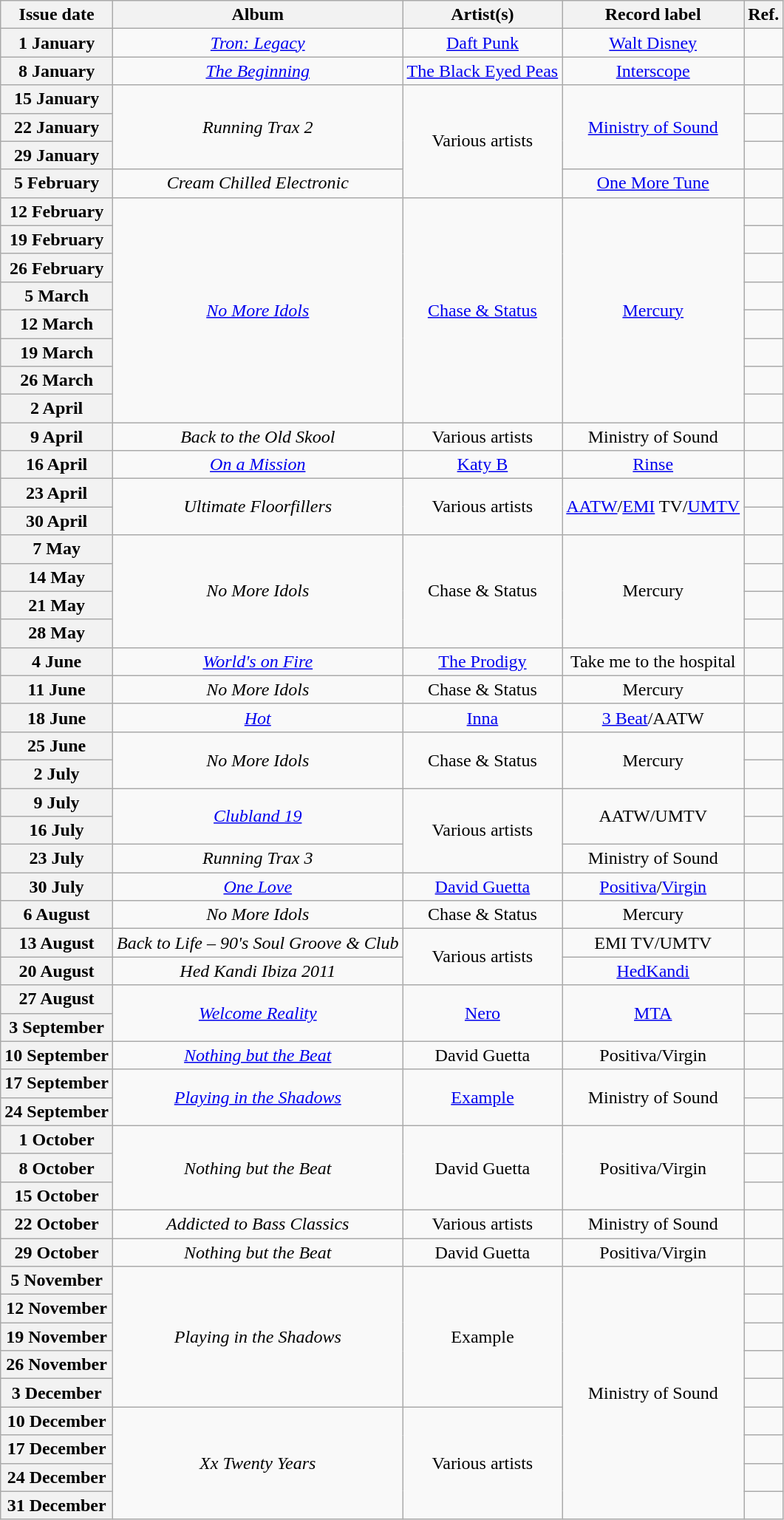<table class="wikitable plainrowheaders">
<tr>
<th scope=col>Issue date</th>
<th scope=col>Album</th>
<th scope=col>Artist(s)</th>
<th scope=col>Record label</th>
<th scope=col>Ref.</th>
</tr>
<tr>
<th scope=row>1 January</th>
<td align=center><em><a href='#'>Tron: Legacy</a></em></td>
<td align=center><a href='#'>Daft Punk</a></td>
<td align=center><a href='#'>Walt Disney</a></td>
<td align=center></td>
</tr>
<tr>
<th scope=row>8 January</th>
<td align=center><em><a href='#'>The Beginning</a></em></td>
<td align=center><a href='#'>The Black Eyed Peas</a></td>
<td align=center><a href='#'>Interscope</a></td>
<td align=center></td>
</tr>
<tr>
<th scope=row>15 January</th>
<td align=center rowspan="3"><em>Running Trax 2</em></td>
<td align=center rowspan="4">Various artists</td>
<td align=center rowspan="3"><a href='#'>Ministry of Sound</a></td>
<td align=center></td>
</tr>
<tr>
<th scope=row>22 January</th>
<td align=center></td>
</tr>
<tr>
<th scope=row>29 January</th>
<td align=center></td>
</tr>
<tr>
<th scope=row>5 February</th>
<td align=center><em>Cream Chilled Electronic</em></td>
<td align=center><a href='#'>One More Tune</a></td>
<td align=center></td>
</tr>
<tr>
<th scope=row>12 February</th>
<td align=center rowspan="8"><em><a href='#'>No More Idols</a></em></td>
<td align=center rowspan="8"><a href='#'>Chase & Status</a></td>
<td align=center rowspan="8"><a href='#'>Mercury</a></td>
<td align=center></td>
</tr>
<tr>
<th scope=row>19 February</th>
<td align=center></td>
</tr>
<tr>
<th scope=row>26 February</th>
<td align=center></td>
</tr>
<tr>
<th scope=row>5 March</th>
<td align=center></td>
</tr>
<tr>
<th scope=row>12 March</th>
<td align=center></td>
</tr>
<tr>
<th scope=row>19 March</th>
<td align=center></td>
</tr>
<tr>
<th scope=row>26 March</th>
<td align=center></td>
</tr>
<tr>
<th scope=row>2 April</th>
<td align=center></td>
</tr>
<tr>
<th scope=row>9 April</th>
<td align=center><em>Back to the Old Skool</em></td>
<td align=center>Various artists</td>
<td align=center>Ministry of Sound</td>
<td align=center></td>
</tr>
<tr>
<th scope=row>16 April</th>
<td align=center><em><a href='#'>On a Mission</a></em></td>
<td align=center><a href='#'>Katy B</a></td>
<td align=center><a href='#'>Rinse</a></td>
<td align=center></td>
</tr>
<tr>
<th scope=row>23 April</th>
<td align=center rowspan="2"><em>Ultimate Floorfillers</em></td>
<td align=center rowspan="2">Various artists</td>
<td align=center rowspan="2"><a href='#'>AATW</a>/<a href='#'>EMI</a> TV/<a href='#'>UMTV</a></td>
<td align=center></td>
</tr>
<tr>
<th scope=row>30 April</th>
<td align=center></td>
</tr>
<tr>
<th scope=row>7 May</th>
<td align=center rowspan="4"><em>No More Idols</em></td>
<td align=center rowspan="4">Chase & Status</td>
<td align=center rowspan="4">Mercury</td>
<td align=center></td>
</tr>
<tr>
<th scope=row>14 May</th>
<td align=center></td>
</tr>
<tr>
<th scope=row>21 May</th>
<td align=center></td>
</tr>
<tr>
<th scope=row>28 May</th>
<td align=center></td>
</tr>
<tr>
<th scope=row>4 June</th>
<td align=center><em><a href='#'>World's on Fire</a></em></td>
<td align=center><a href='#'>The Prodigy</a></td>
<td align=center>Take me to the hospital</td>
<td align=center></td>
</tr>
<tr>
<th scope=row>11 June</th>
<td align=center><em>No More Idols</em></td>
<td align=center>Chase & Status</td>
<td align=center>Mercury</td>
<td align=center></td>
</tr>
<tr>
<th scope=row>18 June</th>
<td align=center><em><a href='#'>Hot</a></em></td>
<td align=center><a href='#'>Inna</a></td>
<td align=center><a href='#'>3 Beat</a>/AATW</td>
<td align=center></td>
</tr>
<tr>
<th scope=row>25 June</th>
<td align=center rowspan=2><em>No More Idols</em></td>
<td align=center rowspan=2>Chase & Status</td>
<td align=center rowspan=2>Mercury</td>
<td align=center></td>
</tr>
<tr>
<th scope=row>2 July</th>
<td align=center></td>
</tr>
<tr>
<th scope=row>9 July</th>
<td align=center rowspan="2"><em><a href='#'>Clubland 19</a></em></td>
<td align=center rowspan="3">Various artists</td>
<td align=center rowspan="2">AATW/UMTV</td>
<td align=center></td>
</tr>
<tr>
<th scope=row>16 July</th>
<td align=center></td>
</tr>
<tr>
<th scope=row>23 July</th>
<td align=center><em>Running Trax 3</em></td>
<td align=center>Ministry of Sound</td>
<td align=center></td>
</tr>
<tr>
<th scope=row>30 July</th>
<td align=center><em><a href='#'>One Love</a></em></td>
<td align=center><a href='#'>David Guetta</a></td>
<td align=center><a href='#'>Positiva</a>/<a href='#'>Virgin</a></td>
<td align=center></td>
</tr>
<tr>
<th scope=row>6 August</th>
<td align=center><em>No More Idols</em></td>
<td align=center>Chase & Status</td>
<td align=center>Mercury</td>
<td align=center></td>
</tr>
<tr>
<th scope=row>13 August</th>
<td align=center><em>Back to Life – 90's Soul Groove & Club</em></td>
<td align=center rowspan="2">Various artists</td>
<td align=center>EMI TV/UMTV</td>
<td align=center></td>
</tr>
<tr>
<th scope=row>20 August</th>
<td align=center><em>Hed Kandi Ibiza 2011</em></td>
<td align=center><a href='#'>HedKandi</a></td>
<td align=center></td>
</tr>
<tr>
<th scope=row>27 August</th>
<td align=center rowspan="2"><em><a href='#'>Welcome Reality</a></em></td>
<td align=center rowspan="2"><a href='#'>Nero</a></td>
<td align=center rowspan="2"><a href='#'>MTA</a></td>
<td align=center></td>
</tr>
<tr>
<th scope=row>3 September</th>
<td align=center></td>
</tr>
<tr>
<th scope=row>10 September</th>
<td align=center><em><a href='#'>Nothing but the Beat</a></em></td>
<td align=center>David Guetta</td>
<td align=center>Positiva/Virgin</td>
<td align=center></td>
</tr>
<tr>
<th scope=row>17 September</th>
<td align=center rowspan=2><em><a href='#'>Playing in the Shadows</a></em></td>
<td align=center rowspan=2><a href='#'>Example</a></td>
<td align=center rowspan=2>Ministry of Sound</td>
<td align=center></td>
</tr>
<tr>
<th scope=row>24 September</th>
<td align=center></td>
</tr>
<tr>
<th scope=row>1 October</th>
<td align=center rowspan=3><em>Nothing but the Beat</em></td>
<td align=center rowspan=3>David Guetta</td>
<td align=center rowspan=3>Positiva/Virgin</td>
<td align=center></td>
</tr>
<tr>
<th scope=row>8 October</th>
<td align=center></td>
</tr>
<tr>
<th scope=row>15 October</th>
<td align=center></td>
</tr>
<tr>
<th scope=row>22 October</th>
<td align=center><em>Addicted to Bass Classics</em></td>
<td align=center>Various artists</td>
<td align=center>Ministry of Sound</td>
<td align=center></td>
</tr>
<tr>
<th scope=row>29 October</th>
<td align=center><em>Nothing but the Beat</em></td>
<td align=center>David Guetta</td>
<td align=center>Positiva/Virgin</td>
<td align=center></td>
</tr>
<tr>
<th scope=row>5 November</th>
<td align=center rowspan="5"><em>Playing in the Shadows</em></td>
<td align=center rowspan="5">Example</td>
<td align=center rowspan="9">Ministry of Sound</td>
<td align=center></td>
</tr>
<tr>
<th scope=row>12 November</th>
<td align=center></td>
</tr>
<tr>
<th scope=row>19 November</th>
<td align=center></td>
</tr>
<tr>
<th scope=row>26 November</th>
<td align=center></td>
</tr>
<tr>
<th scope=row>3 December</th>
<td align=center></td>
</tr>
<tr>
<th scope=row>10 December</th>
<td align=center rowspan="4"><em>Xx Twenty Years</em></td>
<td align=center rowspan="4">Various artists</td>
<td align=center></td>
</tr>
<tr>
<th scope=row>17 December</th>
<td align=center></td>
</tr>
<tr>
<th scope=row>24 December</th>
<td align=center></td>
</tr>
<tr>
<th scope=row>31 December</th>
<td align=center></td>
</tr>
</table>
